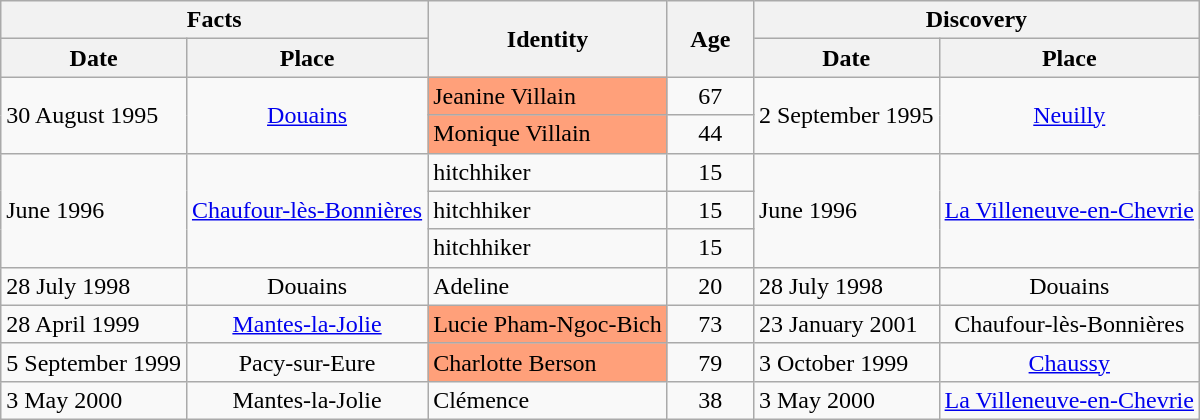<table class="wikitable centre" style="margin-bottom: 10px;">
<tr>
<th colspan="2" scope="col">Facts</th>
<th rowspan="2" scope="col">Identity</th>
<th rowspan="2" scope="col" style="width:50px;">Age</th>
<th colspan="2" scope="col">Discovery</th>
</tr>
<tr>
<th scope="col">Date</th>
<th scope="col">Place</th>
<th scope="col">Date</th>
<th scope="col">Place</th>
</tr>
<tr>
<td rowspan="2" scope="row" style="text-align: left;">30 August 1995</td>
<td rowspan="2" style="text-align: center;"><a href='#'>Douains</a></td>
<td style="background:LightSalmon">Jeanine Villain</td>
<td style="text-align: center;">67</td>
<td rowspan="2" scope="row" style="text-align: left;">2 September 1995</td>
<td rowspan="2" style="text-align: center;"><a href='#'>Neuilly</a></td>
</tr>
<tr>
<td style="background:LightSalmon">Monique Villain</td>
<td style="text-align: center;">44</td>
</tr>
<tr>
<td rowspan="3" scope="row" style="text-align: left;">June 1996</td>
<td rowspan="3" style="text-align: center;"><a href='#'>Chaufour-lès-Bonnières</a></td>
<td>hitchhiker</td>
<td style="text-align: center;">15</td>
<td rowspan="3" scope="row" style="text-align: left;">June 1996</td>
<td rowspan="3" style="text-align: center;"><a href='#'>La Villeneuve-en-Chevrie</a></td>
</tr>
<tr>
<td>hitchhiker</td>
<td style="text-align: center;">15</td>
</tr>
<tr>
<td>hitchhiker</td>
<td style="text-align: center;">15</td>
</tr>
<tr>
<td scope="row" style="text-align: left;">28 July 1998</td>
<td style="text-align: center;">Douains</td>
<td>Adeline</td>
<td style="text-align: center;">20</td>
<td scope="row" style="text-align: left;">28 July 1998</td>
<td style="text-align: center;">Douains</td>
</tr>
<tr>
<td scope="row" style="text-align: left;">28 April 1999</td>
<td style="text-align: center;"><a href='#'>Mantes-la-Jolie</a></td>
<td style="background:LightSalmon">Lucie Pham-Ngoc-Bich</td>
<td style="text-align: center;">73</td>
<td scope="row" style="text-align: left;">23 January 2001</td>
<td style="text-align: center;">Chaufour-lès-Bonnières</td>
</tr>
<tr>
<td scope="row" style="text-align: left;">5 September 1999</td>
<td style="text-align: center;">Pacy-sur-Eure</td>
<td style="background:LightSalmon">Charlotte Berson</td>
<td style="text-align: center;">79</td>
<td scope="row" style="text-align: left;">3 October 1999</td>
<td style="text-align: center;"><a href='#'>Chaussy</a></td>
</tr>
<tr>
<td scope="row" style="text-align: left;">3 May 2000</td>
<td style="text-align: center;">Mantes-la-Jolie</td>
<td>Clémence</td>
<td style="text-align: center;">38</td>
<td scope="row" style="text-align: left;">3 May 2000</td>
<td style="text-align: center;"><a href='#'>La Villeneuve-en-Chevrie</a></td>
</tr>
</table>
